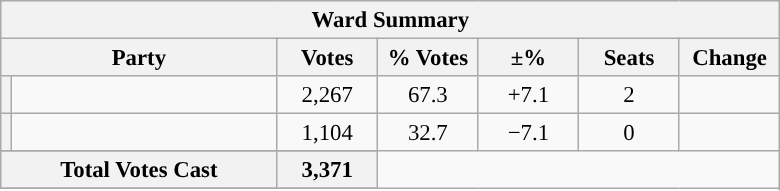<table class="wikitable" style="font-size: 95%;">
<tr style="background-color:#E9E9E9">
<th colspan="7">Ward Summary</th>
</tr>
<tr style="background-color:#E9E9E9">
<th colspan="2">Party</th>
<th style="width: 60px">Votes</th>
<th style="width: 60px">% Votes</th>
<th style="width: 60px">±%</th>
<th style="width: 60px">Seats</th>
<th style="width: 60px">Change</th>
</tr>
<tr>
<th style="background-color: "></th>
<td style="width: 170px"><a href='#'></a></td>
<td align="center">2,267</td>
<td align="center">67.3</td>
<td align="center">+7.1</td>
<td align="center">2</td>
<td align="center"></td>
</tr>
<tr>
<th style="background-color: "></th>
<td style="width: 170px"><a href='#'></a></td>
<td align="center">1,104</td>
<td align="center">32.7</td>
<td align="center">−7.1</td>
<td align="center">0</td>
<td align="center"></td>
</tr>
<tr>
</tr>
<tr style="background-color:#E9E9E9">
<th colspan="2">Total Votes Cast</th>
<th style="width: 60px">3,371</th>
</tr>
<tr style="background-color:#E9E9E9">
</tr>
</table>
